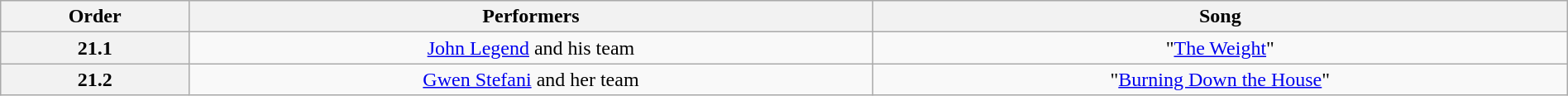<table class="wikitable" style="text-align:center; width:100%">
<tr>
<th>Order</th>
<th>Performers</th>
<th>Song</th>
</tr>
<tr>
<th>21.1</th>
<td><a href='#'>John Legend</a> and his team<br></td>
<td>"<a href='#'>The Weight</a>"</td>
</tr>
<tr>
<th>21.2</th>
<td><a href='#'>Gwen Stefani</a> and her team<br></td>
<td>"<a href='#'>Burning Down the House</a>"</td>
</tr>
</table>
